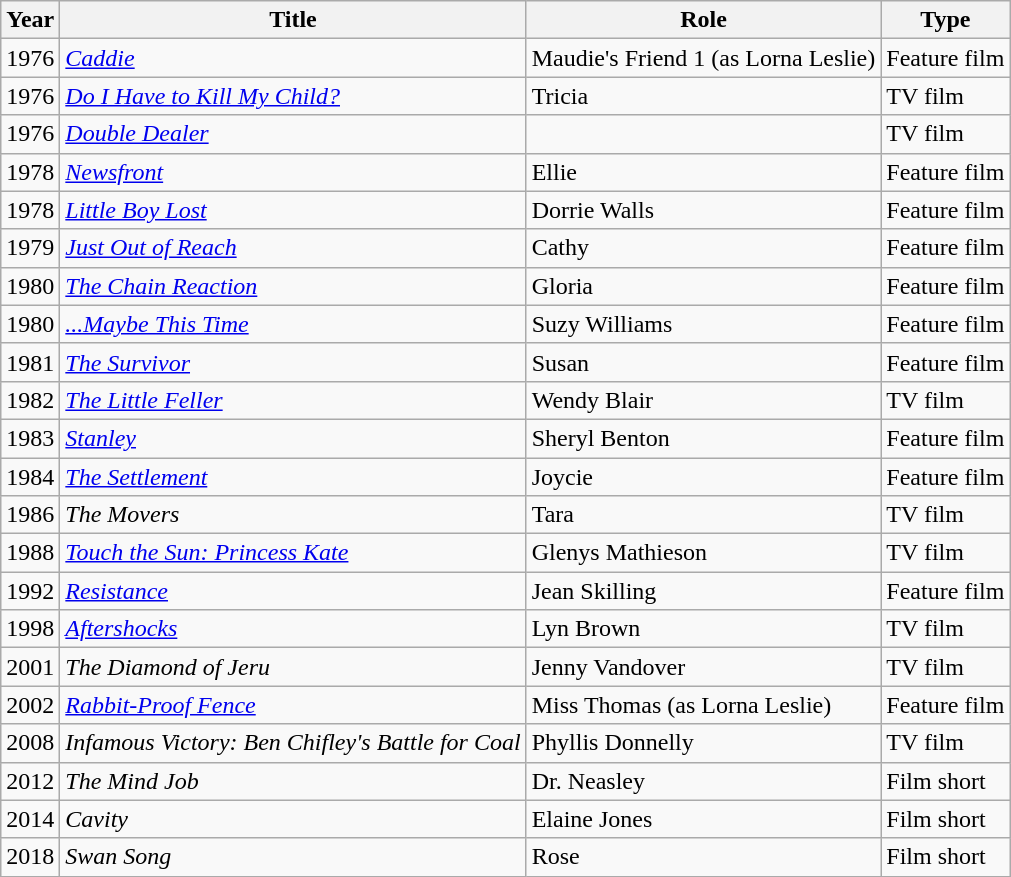<table class="wikitable">
<tr>
<th>Year</th>
<th>Title</th>
<th>Role</th>
<th>Type</th>
</tr>
<tr>
<td>1976</td>
<td><em><a href='#'>Caddie</a></em></td>
<td>Maudie's Friend 1 (as Lorna Leslie)</td>
<td>Feature film</td>
</tr>
<tr>
<td>1976</td>
<td><em><a href='#'>Do I Have to Kill My Child?</a></em></td>
<td>Tricia</td>
<td>TV film</td>
</tr>
<tr>
<td>1976</td>
<td><em><a href='#'>Double Dealer</a></em></td>
<td></td>
<td>TV film</td>
</tr>
<tr>
<td>1978</td>
<td><em><a href='#'>Newsfront</a></em></td>
<td>Ellie</td>
<td>Feature film</td>
</tr>
<tr>
<td>1978</td>
<td><em><a href='#'>Little Boy Lost</a></em></td>
<td>Dorrie Walls</td>
<td>Feature film</td>
</tr>
<tr>
<td>1979</td>
<td><em><a href='#'>Just Out of Reach</a></em></td>
<td>Cathy</td>
<td>Feature film</td>
</tr>
<tr>
<td>1980</td>
<td><em><a href='#'>The Chain Reaction</a></em></td>
<td>Gloria</td>
<td>Feature film</td>
</tr>
<tr>
<td>1980</td>
<td><em><a href='#'>...Maybe This Time</a></em></td>
<td>Suzy Williams</td>
<td>Feature film</td>
</tr>
<tr>
<td>1981</td>
<td><em><a href='#'>The Survivor</a></em></td>
<td>Susan</td>
<td>Feature film</td>
</tr>
<tr>
<td>1982</td>
<td><em><a href='#'>The Little Feller</a></em></td>
<td>Wendy Blair</td>
<td>TV film</td>
</tr>
<tr>
<td>1983</td>
<td><em><a href='#'>Stanley</a></em></td>
<td>Sheryl Benton</td>
<td>Feature film</td>
</tr>
<tr>
<td>1984</td>
<td><em><a href='#'>The Settlement</a></em></td>
<td>Joycie</td>
<td>Feature film</td>
</tr>
<tr>
<td>1986</td>
<td><em>The Movers</em></td>
<td>Tara</td>
<td>TV film</td>
</tr>
<tr>
<td>1988</td>
<td><em><a href='#'>Touch the Sun: Princess Kate</a></em></td>
<td>Glenys Mathieson</td>
<td>TV film</td>
</tr>
<tr>
<td>1992</td>
<td><em><a href='#'>Resistance</a></em></td>
<td>Jean Skilling</td>
<td>Feature film</td>
</tr>
<tr>
<td>1998</td>
<td><em><a href='#'>Aftershocks</a></em></td>
<td>Lyn Brown</td>
<td>TV film</td>
</tr>
<tr>
<td>2001</td>
<td><em>The Diamond of Jeru</em></td>
<td>Jenny Vandover</td>
<td>TV film</td>
</tr>
<tr>
<td>2002</td>
<td><em><a href='#'>Rabbit-Proof Fence</a></em></td>
<td>Miss Thomas (as Lorna Leslie)</td>
<td>Feature film</td>
</tr>
<tr>
<td>2008</td>
<td><em>Infamous Victory: Ben Chifley's Battle for Coal</em></td>
<td>Phyllis Donnelly</td>
<td>TV film</td>
</tr>
<tr>
<td>2012</td>
<td><em>The Mind Job</em></td>
<td>Dr. Neasley</td>
<td>Film short</td>
</tr>
<tr>
<td>2014</td>
<td><em>Cavity</em></td>
<td>Elaine Jones</td>
<td>Film short</td>
</tr>
<tr>
<td>2018</td>
<td><em>Swan Song</em></td>
<td>Rose</td>
<td>Film short</td>
</tr>
</table>
